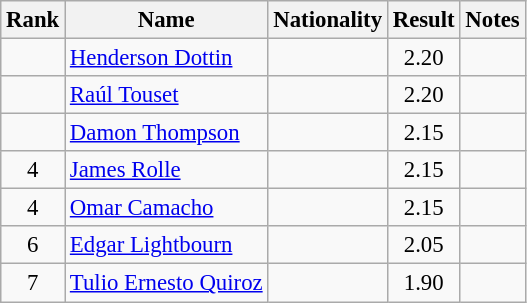<table class="wikitable sortable" style="text-align:center;font-size:95%">
<tr>
<th>Rank</th>
<th>Name</th>
<th>Nationality</th>
<th>Result</th>
<th>Notes</th>
</tr>
<tr>
<td></td>
<td align=left><a href='#'>Henderson Dottin</a></td>
<td align=left></td>
<td>2.20</td>
<td></td>
</tr>
<tr>
<td></td>
<td align=left><a href='#'>Raúl Touset</a></td>
<td align=left></td>
<td>2.20</td>
<td></td>
</tr>
<tr>
<td></td>
<td align=left><a href='#'>Damon Thompson</a></td>
<td align=left></td>
<td>2.15</td>
<td></td>
</tr>
<tr>
<td>4</td>
<td align=left><a href='#'>James Rolle</a></td>
<td align=left></td>
<td>2.15</td>
<td></td>
</tr>
<tr>
<td>4</td>
<td align=left><a href='#'>Omar Camacho</a></td>
<td align=left></td>
<td>2.15</td>
<td></td>
</tr>
<tr>
<td>6</td>
<td align=left><a href='#'>Edgar Lightbourn</a></td>
<td align=left></td>
<td>2.05</td>
<td></td>
</tr>
<tr>
<td>7</td>
<td align=left><a href='#'>Tulio Ernesto Quiroz</a></td>
<td align=left></td>
<td>1.90</td>
<td></td>
</tr>
</table>
